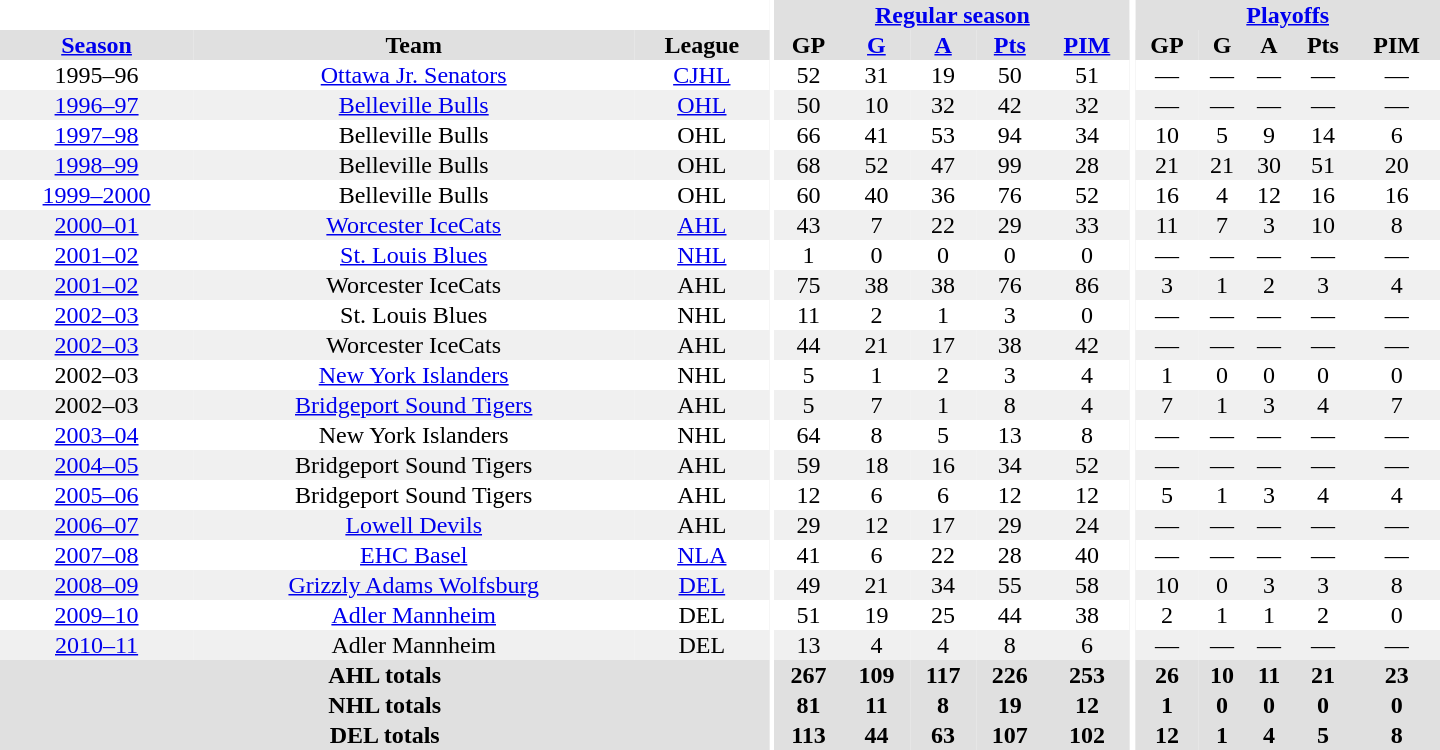<table border="0" cellpadding="1" cellspacing="0" style="text-align:center; width:60em">
<tr bgcolor="#e0e0e0">
<th colspan="3"  bgcolor="#ffffff"></th>
<th rowspan="100" bgcolor="#ffffff"></th>
<th colspan="5"><a href='#'>Regular season</a></th>
<th rowspan="100" bgcolor="#ffffff"></th>
<th colspan="5"><a href='#'>Playoffs</a></th>
</tr>
<tr bgcolor="#e0e0e0">
<th><a href='#'>Season</a></th>
<th>Team</th>
<th>League</th>
<th>GP</th>
<th><a href='#'>G</a></th>
<th><a href='#'>A</a></th>
<th><a href='#'>Pts</a></th>
<th><a href='#'>PIM</a></th>
<th>GP</th>
<th>G</th>
<th>A</th>
<th>Pts</th>
<th>PIM</th>
</tr>
<tr>
<td>1995–96</td>
<td><a href='#'>Ottawa Jr. Senators</a></td>
<td><a href='#'>CJHL</a></td>
<td>52</td>
<td>31</td>
<td>19</td>
<td>50</td>
<td>51</td>
<td>—</td>
<td>—</td>
<td>—</td>
<td>—</td>
<td>—</td>
</tr>
<tr bgcolor="#f0f0f0">
<td><a href='#'>1996–97</a></td>
<td><a href='#'>Belleville Bulls</a></td>
<td><a href='#'>OHL</a></td>
<td>50</td>
<td>10</td>
<td>32</td>
<td>42</td>
<td>32</td>
<td>—</td>
<td>—</td>
<td>—</td>
<td>—</td>
<td>—</td>
</tr>
<tr>
<td><a href='#'>1997–98</a></td>
<td>Belleville Bulls</td>
<td>OHL</td>
<td>66</td>
<td>41</td>
<td>53</td>
<td>94</td>
<td>34</td>
<td>10</td>
<td>5</td>
<td>9</td>
<td>14</td>
<td>6</td>
</tr>
<tr bgcolor="#f0f0f0">
<td><a href='#'>1998–99</a></td>
<td>Belleville Bulls</td>
<td>OHL</td>
<td>68</td>
<td>52</td>
<td>47</td>
<td>99</td>
<td>28</td>
<td>21</td>
<td>21</td>
<td>30</td>
<td>51</td>
<td>20</td>
</tr>
<tr>
<td><a href='#'>1999–2000</a></td>
<td>Belleville Bulls</td>
<td>OHL</td>
<td>60</td>
<td>40</td>
<td>36</td>
<td>76</td>
<td>52</td>
<td>16</td>
<td>4</td>
<td>12</td>
<td>16</td>
<td>16</td>
</tr>
<tr bgcolor="#f0f0f0">
<td><a href='#'>2000–01</a></td>
<td><a href='#'>Worcester IceCats</a></td>
<td><a href='#'>AHL</a></td>
<td>43</td>
<td>7</td>
<td>22</td>
<td>29</td>
<td>33</td>
<td>11</td>
<td>7</td>
<td>3</td>
<td>10</td>
<td>8</td>
</tr>
<tr>
<td><a href='#'>2001–02</a></td>
<td><a href='#'>St. Louis Blues</a></td>
<td><a href='#'>NHL</a></td>
<td>1</td>
<td>0</td>
<td>0</td>
<td>0</td>
<td>0</td>
<td>—</td>
<td>—</td>
<td>—</td>
<td>—</td>
<td>—</td>
</tr>
<tr bgcolor="#f0f0f0">
<td><a href='#'>2001–02</a></td>
<td>Worcester IceCats</td>
<td>AHL</td>
<td>75</td>
<td>38</td>
<td>38</td>
<td>76</td>
<td>86</td>
<td>3</td>
<td>1</td>
<td>2</td>
<td>3</td>
<td>4</td>
</tr>
<tr>
<td><a href='#'>2002–03</a></td>
<td>St. Louis Blues</td>
<td>NHL</td>
<td>11</td>
<td>2</td>
<td>1</td>
<td>3</td>
<td>0</td>
<td>—</td>
<td>—</td>
<td>—</td>
<td>—</td>
<td>—</td>
</tr>
<tr bgcolor="#f0f0f0">
<td><a href='#'>2002–03</a></td>
<td>Worcester IceCats</td>
<td>AHL</td>
<td>44</td>
<td>21</td>
<td>17</td>
<td>38</td>
<td>42</td>
<td>—</td>
<td>—</td>
<td>—</td>
<td>—</td>
<td>—</td>
</tr>
<tr>
<td>2002–03</td>
<td><a href='#'>New York Islanders</a></td>
<td>NHL</td>
<td>5</td>
<td>1</td>
<td>2</td>
<td>3</td>
<td>4</td>
<td>1</td>
<td>0</td>
<td>0</td>
<td>0</td>
<td>0</td>
</tr>
<tr bgcolor="#f0f0f0">
<td>2002–03</td>
<td><a href='#'>Bridgeport Sound Tigers</a></td>
<td>AHL</td>
<td>5</td>
<td>7</td>
<td>1</td>
<td>8</td>
<td>4</td>
<td>7</td>
<td>1</td>
<td>3</td>
<td>4</td>
<td>7</td>
</tr>
<tr>
<td><a href='#'>2003–04</a></td>
<td>New York Islanders</td>
<td>NHL</td>
<td>64</td>
<td>8</td>
<td>5</td>
<td>13</td>
<td>8</td>
<td>—</td>
<td>—</td>
<td>—</td>
<td>—</td>
<td>—</td>
</tr>
<tr bgcolor="#f0f0f0">
<td><a href='#'>2004–05</a></td>
<td>Bridgeport Sound Tigers</td>
<td>AHL</td>
<td>59</td>
<td>18</td>
<td>16</td>
<td>34</td>
<td>52</td>
<td>—</td>
<td>—</td>
<td>—</td>
<td>—</td>
<td>—</td>
</tr>
<tr>
<td><a href='#'>2005–06</a></td>
<td>Bridgeport Sound Tigers</td>
<td>AHL</td>
<td>12</td>
<td>6</td>
<td>6</td>
<td>12</td>
<td>12</td>
<td>5</td>
<td>1</td>
<td>3</td>
<td>4</td>
<td>4</td>
</tr>
<tr bgcolor="#f0f0f0">
<td><a href='#'>2006–07</a></td>
<td><a href='#'>Lowell Devils</a></td>
<td>AHL</td>
<td>29</td>
<td>12</td>
<td>17</td>
<td>29</td>
<td>24</td>
<td>—</td>
<td>—</td>
<td>—</td>
<td>—</td>
<td>—</td>
</tr>
<tr>
<td><a href='#'>2007–08</a></td>
<td><a href='#'>EHC Basel</a></td>
<td><a href='#'>NLA</a></td>
<td>41</td>
<td>6</td>
<td>22</td>
<td>28</td>
<td>40</td>
<td>—</td>
<td>—</td>
<td>—</td>
<td>—</td>
<td>—</td>
</tr>
<tr bgcolor="#f0f0f0">
<td><a href='#'>2008–09</a></td>
<td><a href='#'>Grizzly Adams Wolfsburg</a></td>
<td><a href='#'>DEL</a></td>
<td>49</td>
<td>21</td>
<td>34</td>
<td>55</td>
<td>58</td>
<td>10</td>
<td>0</td>
<td>3</td>
<td>3</td>
<td>8</td>
</tr>
<tr>
<td><a href='#'>2009–10</a></td>
<td><a href='#'>Adler Mannheim</a></td>
<td>DEL</td>
<td>51</td>
<td>19</td>
<td>25</td>
<td>44</td>
<td>38</td>
<td>2</td>
<td>1</td>
<td>1</td>
<td>2</td>
<td>0</td>
</tr>
<tr bgcolor="#f0f0f0">
<td><a href='#'>2010–11</a></td>
<td>Adler Mannheim</td>
<td>DEL</td>
<td>13</td>
<td>4</td>
<td>4</td>
<td>8</td>
<td>6</td>
<td>—</td>
<td>—</td>
<td>—</td>
<td>—</td>
<td>—</td>
</tr>
<tr bgcolor="#e0e0e0">
<th colspan="3">AHL totals</th>
<th>267</th>
<th>109</th>
<th>117</th>
<th>226</th>
<th>253</th>
<th>26</th>
<th>10</th>
<th>11</th>
<th>21</th>
<th>23</th>
</tr>
<tr bgcolor="#e0e0e0">
<th colspan="3">NHL totals</th>
<th>81</th>
<th>11</th>
<th>8</th>
<th>19</th>
<th>12</th>
<th>1</th>
<th>0</th>
<th>0</th>
<th>0</th>
<th>0</th>
</tr>
<tr bgcolor="#e0e0e0">
<th colspan="3">DEL totals</th>
<th>113</th>
<th>44</th>
<th>63</th>
<th>107</th>
<th>102</th>
<th>12</th>
<th>1</th>
<th>4</th>
<th>5</th>
<th>8</th>
</tr>
</table>
